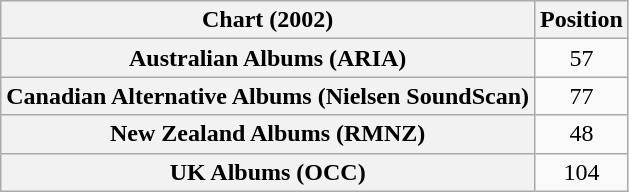<table class="wikitable sortable plainrowheaders" style="text-align:center">
<tr>
<th>Chart (2002)</th>
<th>Position</th>
</tr>
<tr>
<th scope="row">Australian Albums (ARIA)</th>
<td>57</td>
</tr>
<tr>
<th scope="row">Canadian Alternative Albums (Nielsen SoundScan)</th>
<td>77</td>
</tr>
<tr>
<th scope="row">New Zealand Albums (RMNZ)</th>
<td>48</td>
</tr>
<tr>
<th scope="row">UK Albums (OCC)</th>
<td>104</td>
</tr>
</table>
